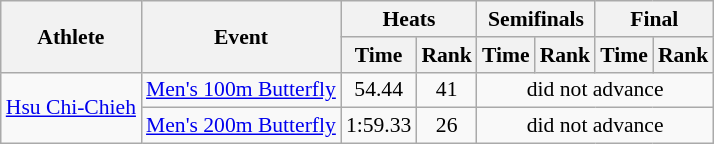<table class=wikitable style="font-size:90%">
<tr>
<th rowspan="2">Athlete</th>
<th rowspan="2">Event</th>
<th colspan="2">Heats</th>
<th colspan="2">Semifinals</th>
<th colspan="2">Final</th>
</tr>
<tr>
<th>Time</th>
<th>Rank</th>
<th>Time</th>
<th>Rank</th>
<th>Time</th>
<th>Rank</th>
</tr>
<tr>
<td rowspan="2"><a href='#'>Hsu Chi-Chieh</a></td>
<td><a href='#'>Men's 100m Butterfly</a></td>
<td align=center>54.44</td>
<td align=center>41</td>
<td align=center colspan=4>did not advance</td>
</tr>
<tr>
<td><a href='#'>Men's 200m Butterfly</a></td>
<td align=center>1:59.33</td>
<td align=center>26</td>
<td align=center colspan=4>did not advance</td>
</tr>
</table>
